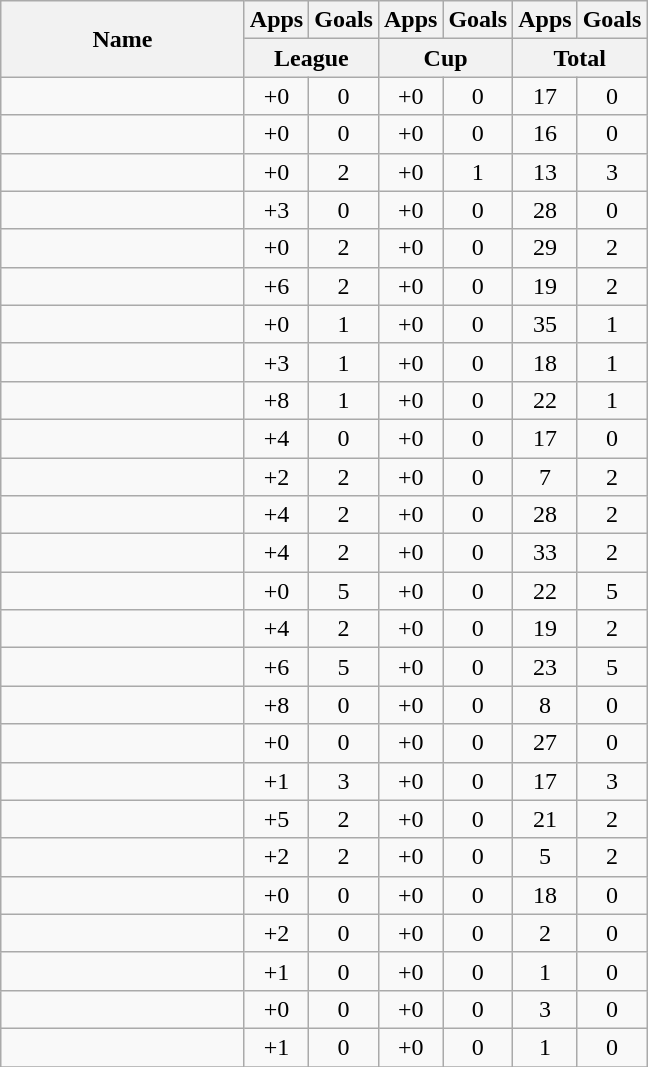<table class="wikitable sortable" style="text-align:center">
<tr>
<th rowspan="2" width="155">Name</th>
<th>Apps</th>
<th>Goals</th>
<th>Apps</th>
<th>Goals</th>
<th>Apps</th>
<th>Goals</th>
</tr>
<tr class="unsortable">
<th colspan="2" width="55">League</th>
<th colspan="2" width="55">Cup</th>
<th colspan="2" width="55">Total</th>
</tr>
<tr>
<td align="left"> </td>
<td>+0</td>
<td>0</td>
<td>+0</td>
<td>0</td>
<td>17</td>
<td>0</td>
</tr>
<tr>
<td align="left"> </td>
<td>+0</td>
<td>0</td>
<td>+0</td>
<td>0</td>
<td>16</td>
<td>0</td>
</tr>
<tr>
<td align="left"> </td>
<td>+0</td>
<td>2</td>
<td>+0</td>
<td>1</td>
<td>13</td>
<td>3</td>
</tr>
<tr>
<td align="left"> </td>
<td>+3</td>
<td>0</td>
<td>+0</td>
<td>0</td>
<td>28</td>
<td>0</td>
</tr>
<tr>
<td align="left"> </td>
<td>+0</td>
<td>2</td>
<td>+0</td>
<td>0</td>
<td>29</td>
<td>2</td>
</tr>
<tr>
<td align="left"> </td>
<td>+6</td>
<td>2</td>
<td>+0</td>
<td>0</td>
<td>19</td>
<td>2</td>
</tr>
<tr>
<td align="left"> </td>
<td>+0</td>
<td>1</td>
<td>+0</td>
<td>0</td>
<td>35</td>
<td>1</td>
</tr>
<tr>
<td align="left"> </td>
<td>+3</td>
<td>1</td>
<td>+0</td>
<td>0</td>
<td>18</td>
<td>1</td>
</tr>
<tr>
<td align="left"> </td>
<td>+8</td>
<td>1</td>
<td>+0</td>
<td>0</td>
<td>22</td>
<td>1</td>
</tr>
<tr>
<td align="left"> </td>
<td>+4</td>
<td>0</td>
<td>+0</td>
<td>0</td>
<td>17</td>
<td>0</td>
</tr>
<tr>
<td align="left"> </td>
<td>+2</td>
<td>2</td>
<td>+0</td>
<td>0</td>
<td>7</td>
<td>2</td>
</tr>
<tr>
<td align="left"> </td>
<td>+4</td>
<td>2</td>
<td>+0</td>
<td>0</td>
<td>28</td>
<td>2</td>
</tr>
<tr>
<td align="left"> </td>
<td>+4</td>
<td>2</td>
<td>+0</td>
<td>0</td>
<td>33</td>
<td>2</td>
</tr>
<tr>
<td align="left"> </td>
<td>+0</td>
<td>5</td>
<td>+0</td>
<td>0</td>
<td>22</td>
<td>5</td>
</tr>
<tr>
<td align="left"> </td>
<td>+4</td>
<td>2</td>
<td>+0</td>
<td>0</td>
<td>19</td>
<td>2</td>
</tr>
<tr>
<td align="left"> </td>
<td>+6</td>
<td>5</td>
<td>+0</td>
<td>0</td>
<td>23</td>
<td>5</td>
</tr>
<tr>
<td align="left"> </td>
<td>+8</td>
<td>0</td>
<td>+0</td>
<td>0</td>
<td>8</td>
<td>0</td>
</tr>
<tr>
<td align="left"> </td>
<td>+0</td>
<td>0</td>
<td>+0</td>
<td>0</td>
<td>27</td>
<td>0</td>
</tr>
<tr>
<td align="left"> </td>
<td>+1</td>
<td>3</td>
<td>+0</td>
<td>0</td>
<td>17</td>
<td>3</td>
</tr>
<tr>
<td align="left"> </td>
<td>+5</td>
<td>2</td>
<td>+0</td>
<td>0</td>
<td>21</td>
<td>2</td>
</tr>
<tr>
<td align="left"> </td>
<td>+2</td>
<td>2</td>
<td>+0</td>
<td>0</td>
<td>5</td>
<td>2</td>
</tr>
<tr>
<td align="left"> </td>
<td>+0</td>
<td>0</td>
<td>+0</td>
<td>0</td>
<td>18</td>
<td>0</td>
</tr>
<tr>
<td align="left"> </td>
<td>+2</td>
<td>0</td>
<td>+0</td>
<td>0</td>
<td>2</td>
<td>0</td>
</tr>
<tr>
<td align="left"> </td>
<td>+1</td>
<td>0</td>
<td>+0</td>
<td>0</td>
<td>1</td>
<td>0</td>
</tr>
<tr>
<td align="left"> </td>
<td>+0</td>
<td>0</td>
<td>+0</td>
<td>0</td>
<td>3</td>
<td>0</td>
</tr>
<tr>
<td align="left"> </td>
<td>+1</td>
<td>0</td>
<td>+0</td>
<td>0</td>
<td>1</td>
<td>0</td>
</tr>
<tr>
</tr>
</table>
